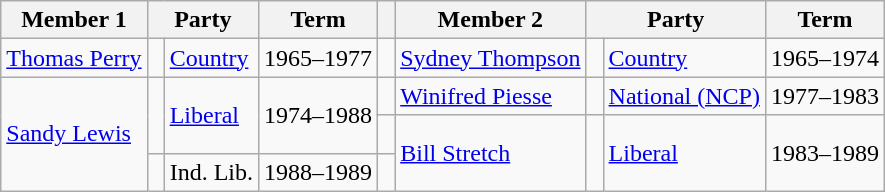<table class="wikitable">
<tr>
<th>Member 1</th>
<th colspan=2>Party</th>
<th>Term</th>
<th></th>
<th>Member 2</th>
<th colspan=2>Party</th>
<th>Term</th>
</tr>
<tr>
<td><a href='#'>Thomas Perry</a></td>
<td> </td>
<td><a href='#'>Country</a></td>
<td>1965–1977</td>
<td> </td>
<td><a href='#'>Sydney Thompson</a></td>
<td> </td>
<td><a href='#'>Country</a></td>
<td>1965–1974</td>
</tr>
<tr>
<td rowspan=3><a href='#'>Sandy Lewis</a></td>
<td rowspan=2 > </td>
<td rowspan=2><a href='#'>Liberal</a></td>
<td rowspan=2>1974–1988</td>
<td> </td>
<td><a href='#'>Winifred Piesse</a></td>
<td> </td>
<td><a href='#'>National (NCP)</a></td>
<td>1977–1983</td>
</tr>
<tr>
<td> </td>
<td rowspan=2><a href='#'>Bill Stretch</a></td>
<td rowspan=2 > </td>
<td rowspan=2><a href='#'>Liberal</a></td>
<td rowspan=2>1983–1989</td>
</tr>
<tr>
<td> </td>
<td>Ind. Lib.</td>
<td>1988–1989</td>
<td> </td>
</tr>
</table>
